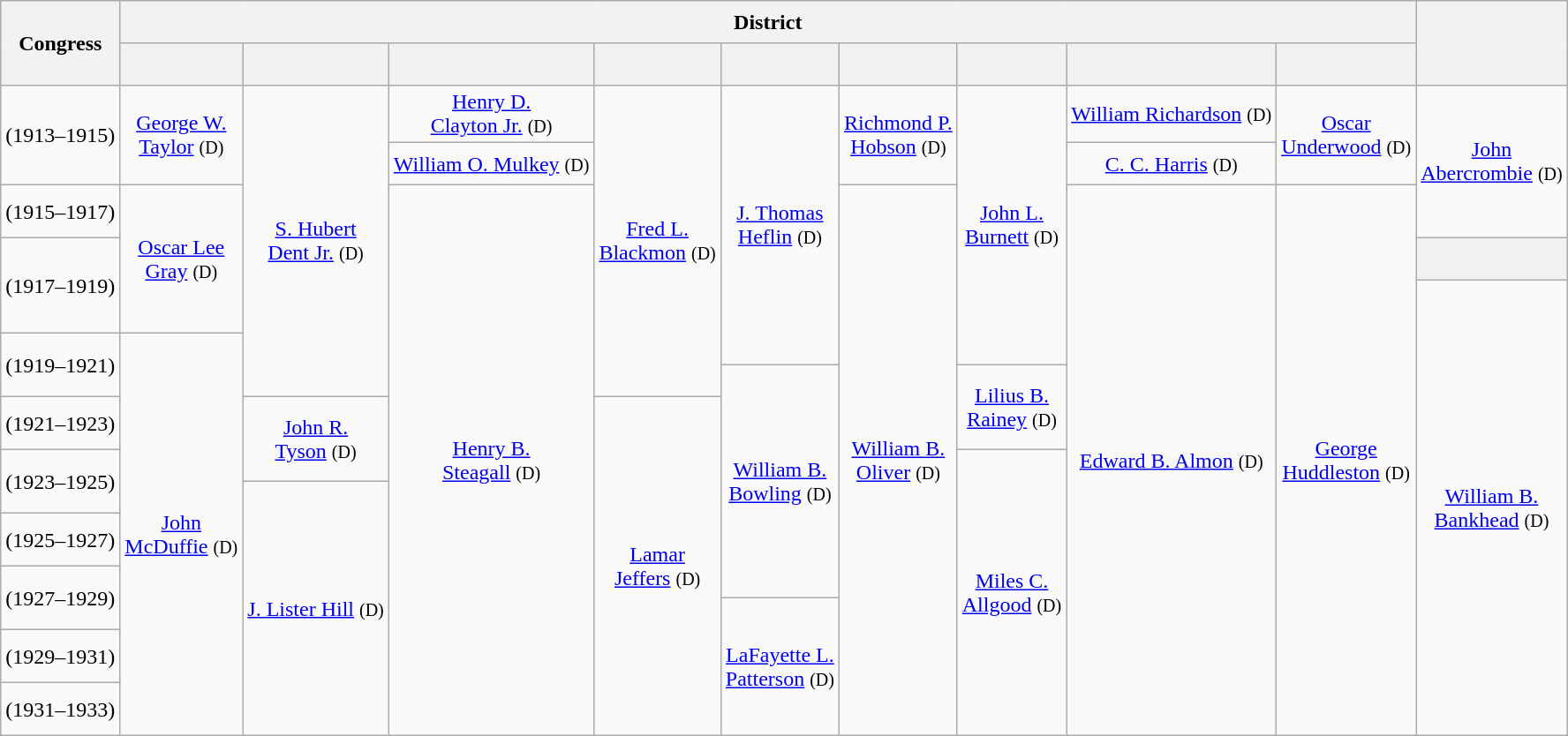<table class=wikitable style="text-align:center">
<tr style="height:2em">
<th rowspan=2>Congress</th>
<th colspan=9>District</th>
<th rowspan=2></th>
</tr>
<tr style="height:2em">
<th></th>
<th></th>
<th></th>
<th></th>
<th></th>
<th></th>
<th></th>
<th></th>
<th></th>
</tr>
<tr style="height:2em">
<td rowspan=2><strong></strong> (1913–1915)</td>
<td rowspan=2 ><a href='#'>George W.<br>Taylor</a> <small>(D)</small></td>
<td rowspan=7 ><a href='#'>S. Hubert<br>Dent Jr.</a> <small>(D)</small></td>
<td><a href='#'>Henry D.<br>Clayton Jr.</a> <small>(D)</small></td>
<td rowspan=7 ><a href='#'>Fred L.<br>Blackmon</a> <small>(D)</small></td>
<td rowspan=6 ><a href='#'>J. Thomas<br>Heflin</a> <small>(D)</small></td>
<td rowspan=2 ><a href='#'>Richmond P.<br>Hobson</a> <small>(D)</small></td>
<td rowspan=6 ><a href='#'>John L.<br>Burnett</a> <small>(D)</small></td>
<td><a href='#'>William Richardson</a> <small>(D)</small></td>
<td rowspan=2 ><a href='#'>Oscar<br>Underwood</a> <small>(D)</small></td>
<td rowspan=3 ><a href='#'>John<br>Abercrombie</a> <small>(D)</small></td>
</tr>
<tr style="height:2em">
<td><a href='#'>William O. Mulkey</a> <small>(D)</small></td>
<td><a href='#'>C. C. Harris</a> <small>(D)</small></td>
</tr>
<tr style="height:2.5em">
<td><strong></strong> (1915–1917)</td>
<td rowspan=3 ><a href='#'>Oscar Lee<br>Gray</a> <small>(D)</small></td>
<td rowspan=13 ><a href='#'>Henry B.<br>Steagall</a> <small>(D)</small></td>
<td rowspan=13 ><a href='#'>William B.<br>Oliver</a> <small>(D)</small></td>
<td rowspan=13 ><a href='#'>Edward B. Almon</a> <small>(D)</small></td>
<td rowspan=13 ><a href='#'>George<br>Huddleston</a> <small>(D)</small></td>
</tr>
<tr style="height:2em">
<td rowspan=2><strong></strong> (1917–1919)</td>
<th></th>
</tr>
<tr style="height:2.5em">
<td rowspan=11 ><a href='#'>William B.<br>Bankhead</a> <small>(D)</small></td>
</tr>
<tr style="height:1.5em">
<td rowspan=2><strong></strong> (1919–1921)</td>
<td rowspan=10 ><a href='#'>John<br>McDuffie</a> <small>(D)</small></td>
</tr>
<tr style="height:1.5em">
<td rowspan=6 ><a href='#'>William B.<br>Bowling</a> <small>(D)</small></td>
<td rowspan=2 ><a href='#'>Lilius B.<br>Rainey</a> <small>(D)</small></td>
</tr>
<tr style="height:2.5em">
<td><strong></strong> (1921–1923)</td>
<td rowspan=2 ><a href='#'>John R.<br>Tyson</a> <small>(D)</small></td>
<td rowspan=8 ><a href='#'>Lamar<br>Jeffers</a> <small>(D)</small></td>
</tr>
<tr style="height:1.5em">
<td rowspan=2><strong></strong> (1923–1925)</td>
<td rowspan=7 ><a href='#'>Miles C.<br>Allgood</a> <small>(D)</small></td>
</tr>
<tr style="height:1.5em">
<td rowspan=6 ><a href='#'>J. Lister Hill</a> <small>(D)</small></td>
</tr>
<tr style="height:2.5em">
<td><strong></strong> (1925–1927)</td>
</tr>
<tr style="height:1.5em">
<td rowspan=2><strong></strong> (1927–1929)</td>
</tr>
<tr style="height:1.5em">
<td rowspan=3 ><a href='#'>LaFayette L.<br>Patterson</a> <small>(D)</small></td>
</tr>
<tr style="height:2.5em">
<td><strong></strong> (1929–1931)</td>
</tr>
<tr style="height:2.5em">
<td><strong></strong> (1931–1933)</td>
</tr>
</table>
